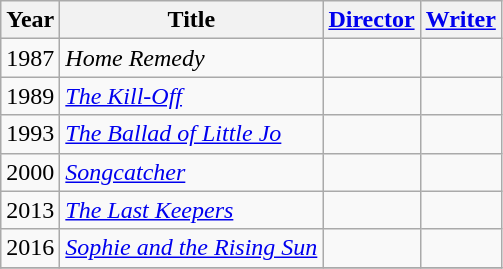<table class="wikitable plainrowheaders">
<tr>
<th>Year</th>
<th>Title</th>
<th><a href='#'>Director</a></th>
<th><a href='#'>Writer</a></th>
</tr>
<tr>
<td>1987</td>
<td><em>Home Remedy</em></td>
<td></td>
<td></td>
</tr>
<tr>
<td>1989</td>
<td><em><a href='#'>The Kill-Off</a></em></td>
<td></td>
<td></td>
</tr>
<tr>
<td>1993</td>
<td><em><a href='#'>The Ballad of Little Jo</a></em></td>
<td></td>
<td></td>
</tr>
<tr>
<td>2000</td>
<td><em><a href='#'>Songcatcher</a></em></td>
<td></td>
<td></td>
</tr>
<tr>
<td>2013</td>
<td><em><a href='#'>The Last Keepers</a></em></td>
<td></td>
<td></td>
</tr>
<tr>
<td>2016</td>
<td><em><a href='#'>Sophie and the Rising Sun</a></em></td>
<td></td>
<td></td>
</tr>
<tr>
</tr>
</table>
